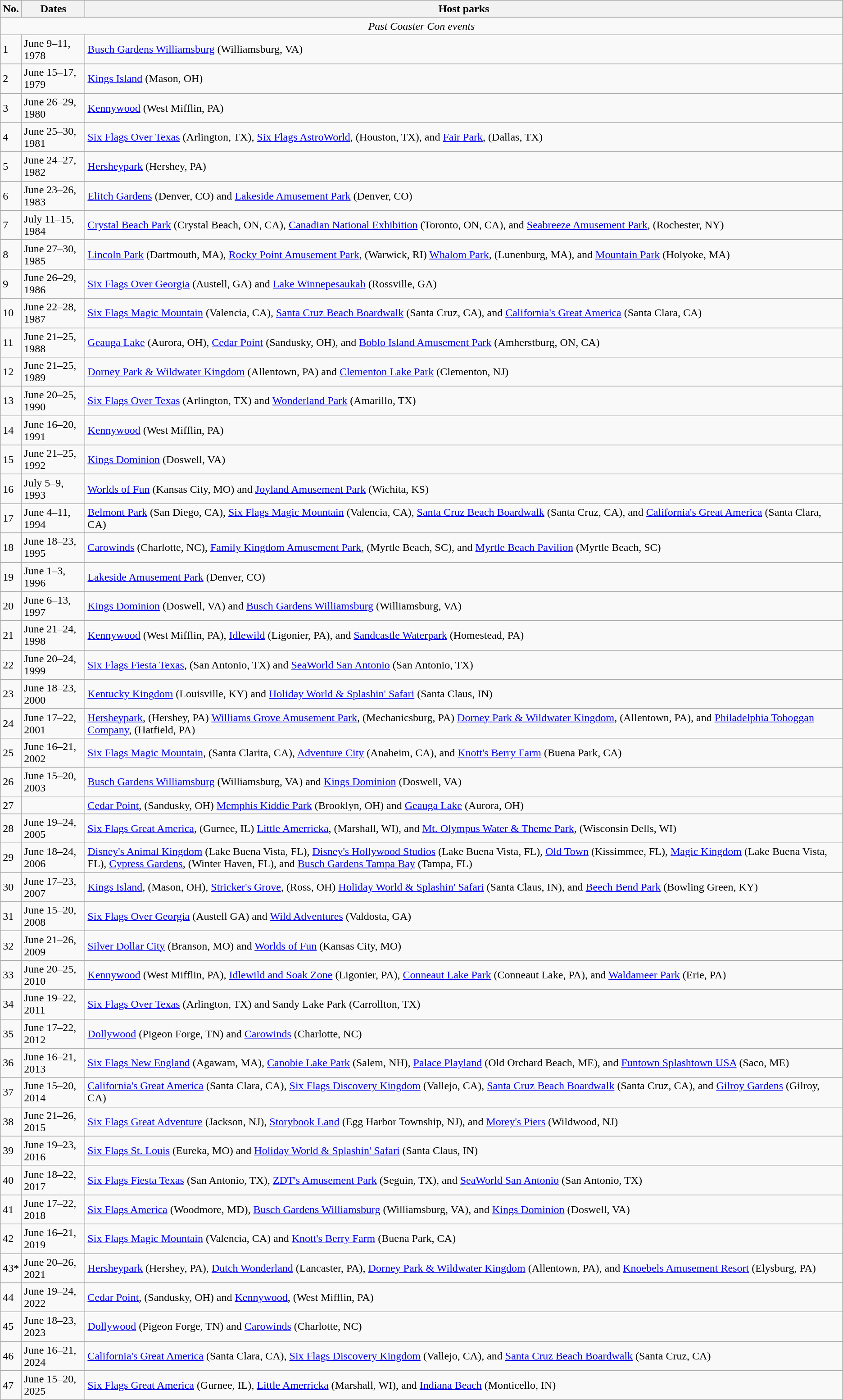<table class="wikitable" border="1">
<tr>
<th>No.</th>
<th>Dates</th>
<th>Host parks</th>
</tr>
<tr>
<td colspan="3" align="center"><em>Past Coaster Con events</em></td>
</tr>
<tr>
<td>1</td>
<td>June 9–11, 1978</td>
<td><a href='#'>Busch Gardens Williamsburg</a> (Williamsburg, VA)</td>
</tr>
<tr>
<td>2</td>
<td>June 15–17, 1979</td>
<td><a href='#'>Kings Island</a> (Mason, OH)</td>
</tr>
<tr>
<td>3</td>
<td>June 26–29, 1980</td>
<td><a href='#'>Kennywood</a> (West Mifflin, PA)</td>
</tr>
<tr>
<td>4</td>
<td>June 25–30, 1981</td>
<td><a href='#'>Six Flags Over Texas</a> (Arlington, TX), <a href='#'>Six Flags AstroWorld</a>, (Houston, TX), and <a href='#'>Fair Park</a>, (Dallas, TX)</td>
</tr>
<tr>
<td>5</td>
<td>June 24–27, 1982</td>
<td><a href='#'>Hersheypark</a> (Hershey, PA)</td>
</tr>
<tr>
<td>6</td>
<td>June 23–26, 1983</td>
<td><a href='#'>Elitch Gardens</a> (Denver, CO) and <a href='#'>Lakeside Amusement Park</a> (Denver, CO)</td>
</tr>
<tr>
<td>7</td>
<td>July 11–15, 1984</td>
<td><a href='#'>Crystal Beach Park</a> (Crystal Beach, ON, CA), <a href='#'>Canadian National Exhibition</a> (Toronto, ON, CA), and <a href='#'>Seabreeze Amusement Park</a>, (Rochester, NY)</td>
</tr>
<tr>
<td>8</td>
<td>June 27–30, 1985</td>
<td><a href='#'>Lincoln Park</a> (Dartmouth, MA), <a href='#'>Rocky Point Amusement Park</a>, (Warwick, RI) <a href='#'>Whalom Park</a>, (Lunenburg, MA), and <a href='#'>Mountain Park</a> (Holyoke, MA)</td>
</tr>
<tr>
<td>9</td>
<td>June 26–29, 1986</td>
<td><a href='#'>Six Flags Over Georgia</a> (Austell, GA) and <a href='#'>Lake Winnepesaukah</a> (Rossville, GA)</td>
</tr>
<tr>
<td>10</td>
<td>June 22–28, 1987</td>
<td><a href='#'>Six Flags Magic Mountain</a> (Valencia, CA), <a href='#'>Santa Cruz Beach Boardwalk</a> (Santa Cruz, CA), and <a href='#'>California's Great America</a> (Santa Clara, CA)</td>
</tr>
<tr>
<td>11</td>
<td>June 21–25, 1988</td>
<td><a href='#'>Geauga Lake</a> (Aurora, OH), <a href='#'>Cedar Point</a> (Sandusky, OH), and <a href='#'>Boblo Island Amusement Park</a> (Amherstburg, ON, CA)</td>
</tr>
<tr>
<td>12</td>
<td>June 21–25, 1989</td>
<td><a href='#'>Dorney Park & Wildwater Kingdom</a> (Allentown, PA) and <a href='#'>Clementon Lake Park</a> (Clementon, NJ)</td>
</tr>
<tr>
<td>13</td>
<td>June 20–25, 1990</td>
<td><a href='#'>Six Flags Over Texas</a> (Arlington, TX) and <a href='#'>Wonderland Park</a> (Amarillo, TX)</td>
</tr>
<tr>
<td>14</td>
<td>June 16–20, 1991</td>
<td><a href='#'>Kennywood</a> (West Mifflin, PA)</td>
</tr>
<tr>
<td>15</td>
<td>June 21–25, 1992</td>
<td><a href='#'>Kings Dominion</a> (Doswell, VA)</td>
</tr>
<tr>
<td>16</td>
<td>July 5–9, 1993</td>
<td><a href='#'>Worlds of Fun</a> (Kansas City, MO) and <a href='#'>Joyland Amusement Park</a> (Wichita, KS)</td>
</tr>
<tr>
<td>17</td>
<td>June 4–11, 1994</td>
<td><a href='#'>Belmont Park</a> (San Diego, CA), <a href='#'>Six Flags Magic Mountain</a> (Valencia, CA), <a href='#'>Santa Cruz Beach Boardwalk</a> (Santa Cruz, CA), and <a href='#'>California's Great America</a> (Santa Clara, CA)</td>
</tr>
<tr>
<td>18</td>
<td>June 18–23, 1995</td>
<td><a href='#'>Carowinds</a> (Charlotte, NC), <a href='#'>Family Kingdom Amusement Park</a>, (Myrtle Beach, SC), and <a href='#'>Myrtle Beach Pavilion</a> (Myrtle Beach, SC)</td>
</tr>
<tr>
<td>19</td>
<td>June 1–3, 1996</td>
<td><a href='#'>Lakeside Amusement Park</a> (Denver, CO)</td>
</tr>
<tr>
<td>20</td>
<td>June 6–13, 1997</td>
<td><a href='#'>Kings Dominion</a> (Doswell, VA) and <a href='#'>Busch Gardens Williamsburg</a> (Williamsburg, VA)</td>
</tr>
<tr>
<td>21</td>
<td>June 21–24, 1998</td>
<td><a href='#'>Kennywood</a> (West Mifflin, PA), <a href='#'>Idlewild</a> (Ligonier, PA), and <a href='#'>Sandcastle Waterpark</a> (Homestead, PA)</td>
</tr>
<tr>
<td>22</td>
<td>June 20–24, 1999</td>
<td><a href='#'>Six Flags Fiesta Texas</a>, (San Antonio, TX) and <a href='#'>SeaWorld San Antonio</a> (San Antonio, TX)</td>
</tr>
<tr>
<td>23</td>
<td>June 18–23, 2000</td>
<td><a href='#'>Kentucky Kingdom</a> (Louisville, KY) and <a href='#'>Holiday World & Splashin' Safari</a> (Santa Claus, IN)</td>
</tr>
<tr>
<td>24</td>
<td>June 17–22, 2001</td>
<td><a href='#'>Hersheypark</a>, (Hershey, PA) <a href='#'>Williams Grove Amusement Park</a>, (Mechanicsburg, PA) <a href='#'>Dorney Park & Wildwater Kingdom</a>, (Allentown, PA), and <a href='#'>Philadelphia Toboggan Company</a>, (Hatfield, PA)</td>
</tr>
<tr>
<td>25</td>
<td>June 16–21, 2002</td>
<td><a href='#'>Six Flags Magic Mountain</a>, (Santa Clarita, CA), <a href='#'>Adventure City</a> (Anaheim, CA), and <a href='#'>Knott's Berry Farm</a> (Buena Park, CA)</td>
</tr>
<tr>
<td>26</td>
<td>June 15–20, 2003</td>
<td><a href='#'>Busch Gardens Williamsburg</a> (Williamsburg, VA) and <a href='#'>Kings Dominion</a> (Doswell, VA)</td>
</tr>
<tr>
<td>27</td>
<td></td>
<td><a href='#'>Cedar Point</a>, (Sandusky, OH) <a href='#'>Memphis Kiddie Park</a> (Brooklyn, OH) and <a href='#'>Geauga Lake</a> (Aurora, OH)</td>
</tr>
<tr>
<td>28</td>
<td>June 19–24, 2005</td>
<td><a href='#'>Six Flags Great America</a>, (Gurnee, IL) <a href='#'>Little Amerricka</a>, (Marshall, WI), and <a href='#'>Mt. Olympus Water & Theme Park</a>, (Wisconsin Dells, WI)</td>
</tr>
<tr>
<td>29</td>
<td>June 18–24, 2006</td>
<td><a href='#'>Disney's Animal Kingdom</a> (Lake Buena Vista, FL), <a href='#'>Disney's Hollywood Studios</a> (Lake Buena Vista, FL), <a href='#'>Old Town</a> (Kissimmee, FL), <a href='#'>Magic Kingdom</a> (Lake Buena Vista, FL), <a href='#'>Cypress Gardens</a>, (Winter Haven, FL), and <a href='#'>Busch Gardens Tampa Bay</a> (Tampa, FL)</td>
</tr>
<tr>
<td>30</td>
<td>June 17–23, 2007</td>
<td><a href='#'>Kings Island</a>, (Mason, OH), <a href='#'>Stricker's Grove</a>, (Ross, OH) <a href='#'>Holiday World & Splashin' Safari</a> (Santa Claus, IN), and <a href='#'>Beech Bend Park</a> (Bowling Green, KY)</td>
</tr>
<tr>
<td>31</td>
<td>June 15–20, 2008</td>
<td><a href='#'>Six Flags Over Georgia</a> (Austell GA) and <a href='#'>Wild Adventures</a> (Valdosta, GA)</td>
</tr>
<tr>
<td>32</td>
<td>June 21–26, 2009</td>
<td><a href='#'>Silver Dollar City</a> (Branson, MO) and <a href='#'>Worlds of Fun</a> (Kansas City, MO)</td>
</tr>
<tr>
<td>33</td>
<td>June 20–25, 2010</td>
<td><a href='#'>Kennywood</a> (West Mifflin, PA), <a href='#'>Idlewild and Soak Zone</a> (Ligonier, PA), <a href='#'>Conneaut Lake Park</a> (Conneaut Lake, PA), and <a href='#'>Waldameer Park</a> (Erie, PA)</td>
</tr>
<tr>
<td>34</td>
<td>June 19–22, 2011</td>
<td><a href='#'>Six Flags Over Texas</a> (Arlington, TX) and Sandy Lake Park (Carrollton, TX)</td>
</tr>
<tr>
<td>35</td>
<td>June 17–22, 2012</td>
<td><a href='#'>Dollywood</a> (Pigeon Forge, TN) and <a href='#'>Carowinds</a> (Charlotte, NC)</td>
</tr>
<tr>
<td>36</td>
<td>June 16–21, 2013</td>
<td><a href='#'>Six Flags New England</a> (Agawam, MA), <a href='#'>Canobie Lake Park</a> (Salem, NH), <a href='#'>Palace Playland</a> (Old Orchard Beach, ME), and <a href='#'>Funtown Splashtown USA</a> (Saco, ME)</td>
</tr>
<tr>
<td>37</td>
<td>June 15–20, 2014</td>
<td><a href='#'>California's Great America</a> (Santa Clara, CA), <a href='#'>Six Flags Discovery Kingdom</a> (Vallejo, CA), <a href='#'>Santa Cruz Beach Boardwalk</a> (Santa Cruz, CA), and <a href='#'>Gilroy Gardens</a> (Gilroy, CA)</td>
</tr>
<tr>
<td>38</td>
<td>June 21–26, 2015</td>
<td><a href='#'>Six Flags Great Adventure</a> (Jackson, NJ), <a href='#'>Storybook Land</a> (Egg Harbor Township, NJ), and <a href='#'>Morey's Piers</a> (Wildwood, NJ)</td>
</tr>
<tr>
<td>39</td>
<td>June 19–23, 2016</td>
<td><a href='#'>Six Flags St. Louis</a> (Eureka, MO) and <a href='#'>Holiday World & Splashin' Safari</a> (Santa Claus, IN)</td>
</tr>
<tr>
<td>40</td>
<td>June 18–22, 2017</td>
<td><a href='#'>Six Flags Fiesta Texas</a> (San Antonio, TX), <a href='#'>ZDT's Amusement Park</a> (Seguin, TX), and <a href='#'>SeaWorld San Antonio</a> (San Antonio, TX)</td>
</tr>
<tr>
<td>41</td>
<td>June 17–22, 2018</td>
<td><a href='#'>Six Flags America</a> (Woodmore, MD), <a href='#'>Busch Gardens Williamsburg</a> (Williamsburg, VA), and <a href='#'>Kings Dominion</a> (Doswell, VA)</td>
</tr>
<tr>
<td>42</td>
<td>June 16–21, 2019</td>
<td><a href='#'>Six Flags Magic Mountain</a> (Valencia, CA) and <a href='#'>Knott's Berry Farm</a> (Buena Park, CA)</td>
</tr>
<tr>
<td>43*</td>
<td>June 20–26, 2021</td>
<td><a href='#'>Hersheypark</a> (Hershey, PA), <a href='#'>Dutch Wonderland</a> (Lancaster, PA), <a href='#'>Dorney Park & Wildwater Kingdom</a> (Allentown, PA), and <a href='#'>Knoebels Amusement Resort</a> (Elysburg, PA)</td>
</tr>
<tr>
<td>44</td>
<td>June 19–24, 2022</td>
<td><a href='#'>Cedar Point</a>, (Sandusky, OH) and <a href='#'>Kennywood</a>, (West Mifflin, PA)</td>
</tr>
<tr>
<td>45</td>
<td>June 18–23, 2023</td>
<td><a href='#'>Dollywood</a> (Pigeon Forge, TN) and <a href='#'>Carowinds</a> (Charlotte, NC)</td>
</tr>
<tr>
<td>46</td>
<td>June 16–21, 2024</td>
<td><a href='#'>California's Great America</a> (Santa Clara, CA), <a href='#'>Six Flags Discovery Kingdom</a> (Vallejo, CA), and <a href='#'>Santa Cruz Beach Boardwalk</a> (Santa Cruz, CA)</td>
</tr>
<tr>
<td>47</td>
<td>June 15–20, 2025</td>
<td><a href='#'>Six Flags Great America</a> (Gurnee, IL), <a href='#'>Little Amerricka</a> (Marshall, WI), and <a href='#'>Indiana Beach</a> (Monticello, IN)</td>
</tr>
</table>
